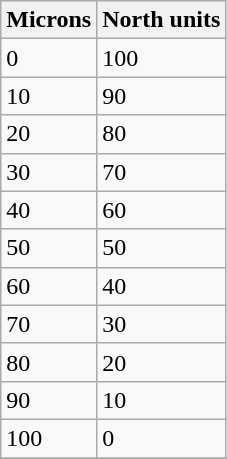<table class="wikitable">
<tr>
<th>Microns</th>
<th>North units</th>
</tr>
<tr>
<td>0</td>
<td>100</td>
</tr>
<tr>
<td>10</td>
<td>90</td>
</tr>
<tr>
<td>20</td>
<td>80</td>
</tr>
<tr>
<td>30</td>
<td>70</td>
</tr>
<tr>
<td>40</td>
<td>60</td>
</tr>
<tr>
<td>50</td>
<td>50</td>
</tr>
<tr>
<td>60</td>
<td>40</td>
</tr>
<tr>
<td>70</td>
<td>30</td>
</tr>
<tr>
<td>80</td>
<td>20</td>
</tr>
<tr>
<td>90</td>
<td>10</td>
</tr>
<tr>
<td>100</td>
<td>0</td>
</tr>
<tr>
</tr>
</table>
